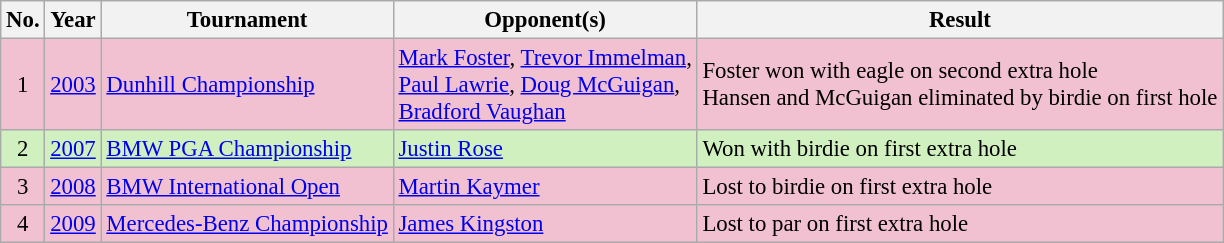<table class="wikitable" style="font-size:95%;">
<tr>
<th>No.</th>
<th>Year</th>
<th>Tournament</th>
<th>Opponent(s)</th>
<th>Result</th>
</tr>
<tr style="background:#F2C1D1;">
<td align=center>1</td>
<td><a href='#'>2003</a></td>
<td><a href='#'>Dunhill Championship</a></td>
<td> <a href='#'>Mark Foster</a>,  <a href='#'>Trevor Immelman</a>,<br> <a href='#'>Paul Lawrie</a>,  <a href='#'>Doug McGuigan</a>,<br> <a href='#'>Bradford Vaughan</a></td>
<td>Foster won with eagle on second extra hole<br>Hansen and McGuigan eliminated by birdie on first hole</td>
</tr>
<tr style="background:#D0F0C0;">
<td align=center>2</td>
<td><a href='#'>2007</a></td>
<td><a href='#'>BMW PGA Championship</a></td>
<td> <a href='#'>Justin Rose</a></td>
<td>Won with birdie on first extra hole</td>
</tr>
<tr style="background:#F2C1D1;">
<td align=center>3</td>
<td><a href='#'>2008</a></td>
<td><a href='#'>BMW International Open</a></td>
<td> <a href='#'>Martin Kaymer</a></td>
<td>Lost to birdie on first extra hole</td>
</tr>
<tr style="background:#F2C1D1;">
<td align=center>4</td>
<td><a href='#'>2009</a></td>
<td><a href='#'>Mercedes-Benz Championship</a></td>
<td> <a href='#'>James Kingston</a></td>
<td>Lost to par on first extra hole</td>
</tr>
</table>
